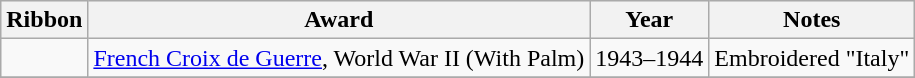<table class="wikitable" align="left">
<tr bgcolor="#efefef">
<th>Ribbon</th>
<th>Award</th>
<th>Year</th>
<th>Notes</th>
</tr>
<tr>
<td></td>
<td><a href='#'>French Croix de Guerre</a>, World War II (With Palm)</td>
<td>1943–1944</td>
<td>Embroidered "Italy"</td>
</tr>
<tr>
</tr>
</table>
